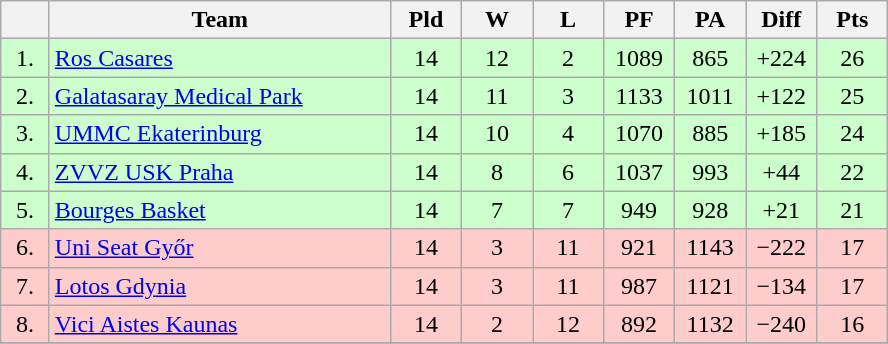<table class="wikitable" style="text-align:center">
<tr>
<th width=25></th>
<th width=220>Team</th>
<th width=40>Pld</th>
<th width=40>W</th>
<th width=40>L</th>
<th width=40>PF</th>
<th width=40>PA</th>
<th width=40>Diff</th>
<th width=40>Pts</th>
</tr>
<tr style="background:#ccffcc;">
<td>1.</td>
<td align=left> <a href='#'>Ros Casares</a></td>
<td>14</td>
<td>12</td>
<td>2</td>
<td>1089</td>
<td>865</td>
<td>+224</td>
<td>26</td>
</tr>
<tr style="background:#ccffcc;">
<td>2.</td>
<td align=left> <a href='#'>Galatasaray Medical Park</a></td>
<td>14</td>
<td>11</td>
<td>3</td>
<td>1133</td>
<td>1011</td>
<td>+122</td>
<td>25</td>
</tr>
<tr style="background:#ccffcc;">
<td>3.</td>
<td align=left> <a href='#'>UMMC Ekaterinburg</a></td>
<td>14</td>
<td>10</td>
<td>4</td>
<td>1070</td>
<td>885</td>
<td>+185</td>
<td>24</td>
</tr>
<tr style="background:#ccffcc;">
<td>4.</td>
<td align=left> <a href='#'>ZVVZ USK Praha</a></td>
<td>14</td>
<td>8</td>
<td>6</td>
<td>1037</td>
<td>993</td>
<td>+44</td>
<td>22</td>
</tr>
<tr style="background:#ccffcc;">
<td>5.</td>
<td align=left> <a href='#'>Bourges Basket</a></td>
<td>14</td>
<td>7</td>
<td>7</td>
<td>949</td>
<td>928</td>
<td>+21</td>
<td>21</td>
</tr>
<tr style="background: #ffcccc;">
<td>6.</td>
<td align=left> <a href='#'>Uni Seat Győr</a></td>
<td>14</td>
<td>3</td>
<td>11</td>
<td>921</td>
<td>1143</td>
<td>−222</td>
<td>17</td>
</tr>
<tr style="background: #ffcccc;">
<td>7.</td>
<td align=left> <a href='#'>Lotos Gdynia</a></td>
<td>14</td>
<td>3</td>
<td>11</td>
<td>987</td>
<td>1121</td>
<td>−134</td>
<td>17</td>
</tr>
<tr style="background: #ffcccc;">
<td>8.</td>
<td align=left> <a href='#'>Vici Aistes Kaunas</a></td>
<td>14</td>
<td>2</td>
<td>12</td>
<td>892</td>
<td>1132</td>
<td>−240</td>
<td>16</td>
</tr>
<tr>
</tr>
</table>
